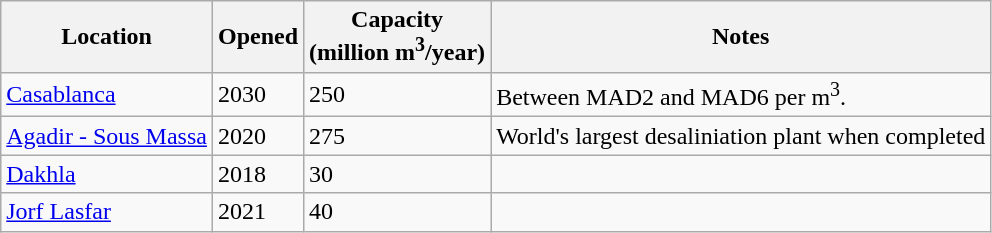<table class="wikitable sortable">
<tr>
<th>Location</th>
<th>Opened</th>
<th>Capacity<br>(million m<sup>3</sup>/year)</th>
<th>Notes</th>
</tr>
<tr>
<td><a href='#'>Casablanca</a></td>
<td>2030</td>
<td>250</td>
<td>Between MAD2 and MAD6 per m<sup>3</sup>.</td>
</tr>
<tr>
<td><a href='#'>Agadir - Sous Massa</a></td>
<td>2020</td>
<td>275</td>
<td>World's largest desaliniation plant when completed</td>
</tr>
<tr>
<td><a href='#'>Dakhla</a></td>
<td>2018</td>
<td>30</td>
<td></td>
</tr>
<tr>
<td><a href='#'>Jorf Lasfar</a></td>
<td>2021</td>
<td>40</td>
<td></td>
</tr>
</table>
